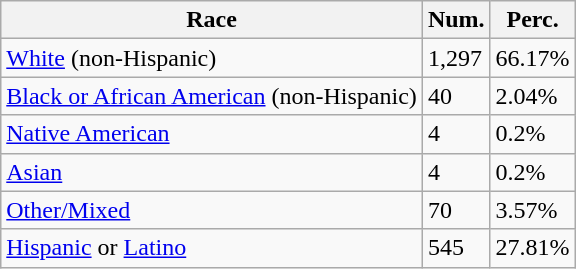<table class="wikitable">
<tr>
<th>Race</th>
<th>Num.</th>
<th>Perc.</th>
</tr>
<tr>
<td><a href='#'>White</a> (non-Hispanic)</td>
<td>1,297</td>
<td>66.17%</td>
</tr>
<tr>
<td><a href='#'>Black or African American</a> (non-Hispanic)</td>
<td>40</td>
<td>2.04%</td>
</tr>
<tr>
<td><a href='#'>Native American</a></td>
<td>4</td>
<td>0.2%</td>
</tr>
<tr>
<td><a href='#'>Asian</a></td>
<td>4</td>
<td>0.2%</td>
</tr>
<tr>
<td><a href='#'>Other/Mixed</a></td>
<td>70</td>
<td>3.57%</td>
</tr>
<tr>
<td><a href='#'>Hispanic</a> or <a href='#'>Latino</a></td>
<td>545</td>
<td>27.81%</td>
</tr>
</table>
